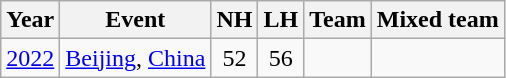<table class="wikitable sortable" style="text-align:center;">
<tr>
<th>Year</th>
<th>Event</th>
<th>NH</th>
<th>LH</th>
<th>Team</th>
<th>Mixed team</th>
</tr>
<tr>
<td><a href='#'>2022</a></td>
<td style="text-align:left;"> <a href='#'>Beijing</a>, <a href='#'>China</a></td>
<td>52</td>
<td>56</td>
<td></td>
<td></td>
</tr>
</table>
